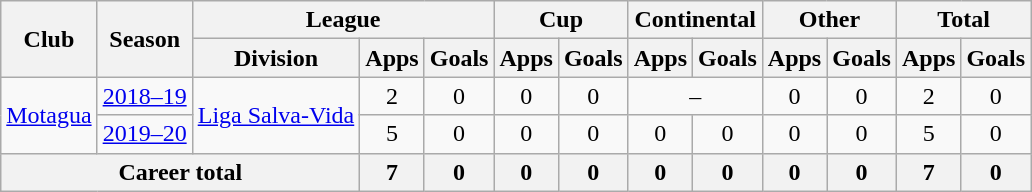<table class="wikitable" style="text-align: center">
<tr>
<th rowspan="2">Club</th>
<th rowspan="2">Season</th>
<th colspan="3">League</th>
<th colspan="2">Cup</th>
<th colspan="2">Continental</th>
<th colspan="2">Other</th>
<th colspan="2">Total</th>
</tr>
<tr>
<th>Division</th>
<th>Apps</th>
<th>Goals</th>
<th>Apps</th>
<th>Goals</th>
<th>Apps</th>
<th>Goals</th>
<th>Apps</th>
<th>Goals</th>
<th>Apps</th>
<th>Goals</th>
</tr>
<tr>
<td rowspan="2"><a href='#'>Motagua</a></td>
<td><a href='#'>2018–19</a></td>
<td rowspan="2"><a href='#'>Liga Salva-Vida</a></td>
<td>2</td>
<td>0</td>
<td>0</td>
<td>0</td>
<td colspan="2">–</td>
<td>0</td>
<td>0</td>
<td>2</td>
<td>0</td>
</tr>
<tr>
<td><a href='#'>2019–20</a></td>
<td>5</td>
<td>0</td>
<td>0</td>
<td>0</td>
<td>0</td>
<td>0</td>
<td>0</td>
<td>0</td>
<td>5</td>
<td>0</td>
</tr>
<tr>
<th colspan=3>Career total</th>
<th>7</th>
<th>0</th>
<th>0</th>
<th>0</th>
<th>0</th>
<th>0</th>
<th>0</th>
<th>0</th>
<th>7</th>
<th>0</th>
</tr>
</table>
